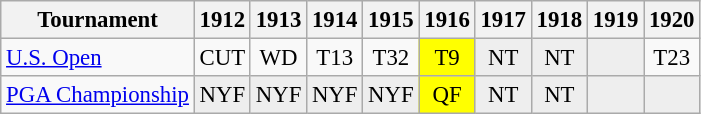<table class="wikitable" style="font-size:95%;text-align:center;">
<tr>
<th>Tournament</th>
<th>1912</th>
<th>1913</th>
<th>1914</th>
<th>1915</th>
<th>1916</th>
<th>1917</th>
<th>1918</th>
<th>1919</th>
<th>1920</th>
</tr>
<tr>
<td align=left><a href='#'>U.S. Open</a></td>
<td>CUT</td>
<td>WD</td>
<td>T13</td>
<td>T32</td>
<td style="background:yellow;">T9</td>
<td style="background:#eeeeee;">NT</td>
<td style="background:#eeeeee;">NT</td>
<td style="background:#eeeeee;"></td>
<td>T23</td>
</tr>
<tr>
<td align=left><a href='#'>PGA Championship</a></td>
<td style="background:#eeeeee;">NYF</td>
<td style="background:#eeeeee;">NYF</td>
<td style="background:#eeeeee;">NYF</td>
<td style="background:#eeeeee;">NYF</td>
<td style="background:yellow;">QF</td>
<td style="background:#eeeeee;">NT</td>
<td style="background:#eeeeee;">NT</td>
<td style="background:#eeeeee;"></td>
<td style="background:#eeeeee;"></td>
</tr>
</table>
